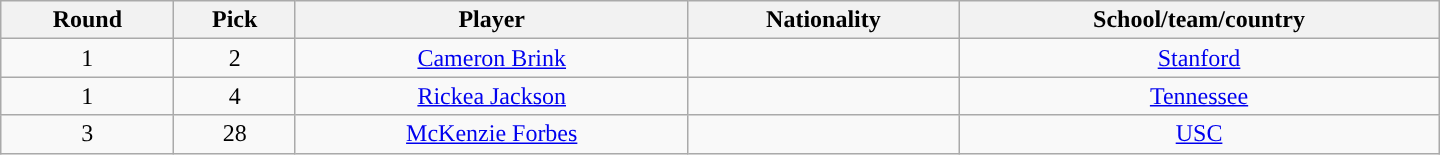<table class="wikitable" style="text-align:center; width:60em">
<tr>
<th>Round</th>
<th>Pick</th>
<th>Player</th>
<th>Nationality</th>
<th>School/team/country</th>
</tr>
<tr>
<td>1</td>
<td>2</td>
<td><a href='#'>Cameron Brink</a></td>
<td></td>
<td><a href='#'>Stanford</a></td>
</tr>
<tr>
<td>1</td>
<td>4</td>
<td><a href='#'>Rickea Jackson</a></td>
<td></td>
<td><a href='#'>Tennessee</a></td>
</tr>
<tr>
<td>3</td>
<td>28</td>
<td><a href='#'>McKenzie Forbes</a></td>
<td></td>
<td><a href='#'>USC</a></td>
</tr>
</table>
